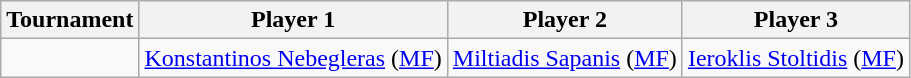<table class="wikitable">
<tr>
<th>Tournament</th>
<th>Player 1</th>
<th>Player 2</th>
<th>Player 3</th>
</tr>
<tr>
<td></td>
<td><a href='#'>Konstantinos Nebegleras</a> (<a href='#'>MF</a>)</td>
<td><a href='#'>Miltiadis Sapanis</a> (<a href='#'>MF</a>)</td>
<td><a href='#'>Ieroklis Stoltidis</a> (<a href='#'>MF</a>)</td>
</tr>
</table>
